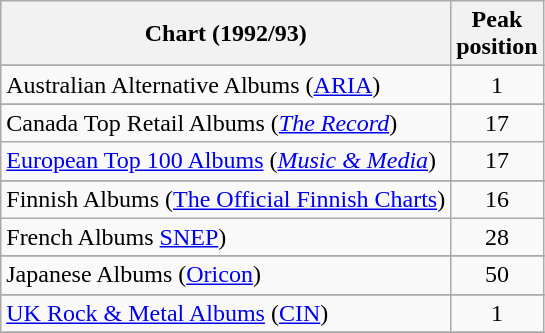<table class="wikitable sortable">
<tr>
<th>Chart (1992/93)</th>
<th>Peak<br>position</th>
</tr>
<tr>
</tr>
<tr>
<td>Australian Alternative Albums (<a href='#'>ARIA</a>)</td>
<td style="text-align:center;">1</td>
</tr>
<tr>
</tr>
<tr>
</tr>
<tr>
<td>Canada Top Retail Albums (<em><a href='#'>The Record</a></em>)</td>
<td style="text-align:center;">17</td>
</tr>
<tr>
<td><a href='#'>European Top 100 Albums</a> (<em><a href='#'>Music & Media</a></em>)</td>
<td style="text-align:center;">17</td>
</tr>
<tr>
</tr>
<tr>
<td>Finnish Albums (<a href='#'>The Official Finnish Charts</a>)</td>
<td style="text-align:center;">16</td>
</tr>
<tr>
<td>French Albums <a href='#'>SNEP</a>)</td>
<td style="text-align:center;">28</td>
</tr>
<tr>
</tr>
<tr>
<td>Japanese Albums (<a href='#'>Oricon</a>)</td>
<td style="text-align:center;">50</td>
</tr>
<tr>
</tr>
<tr>
</tr>
<tr>
</tr>
<tr>
</tr>
<tr>
<td><a href='#'>UK Rock & Metal Albums</a> (<a href='#'>CIN</a>)</td>
<td style="text-align:center;">1</td>
</tr>
<tr>
</tr>
</table>
